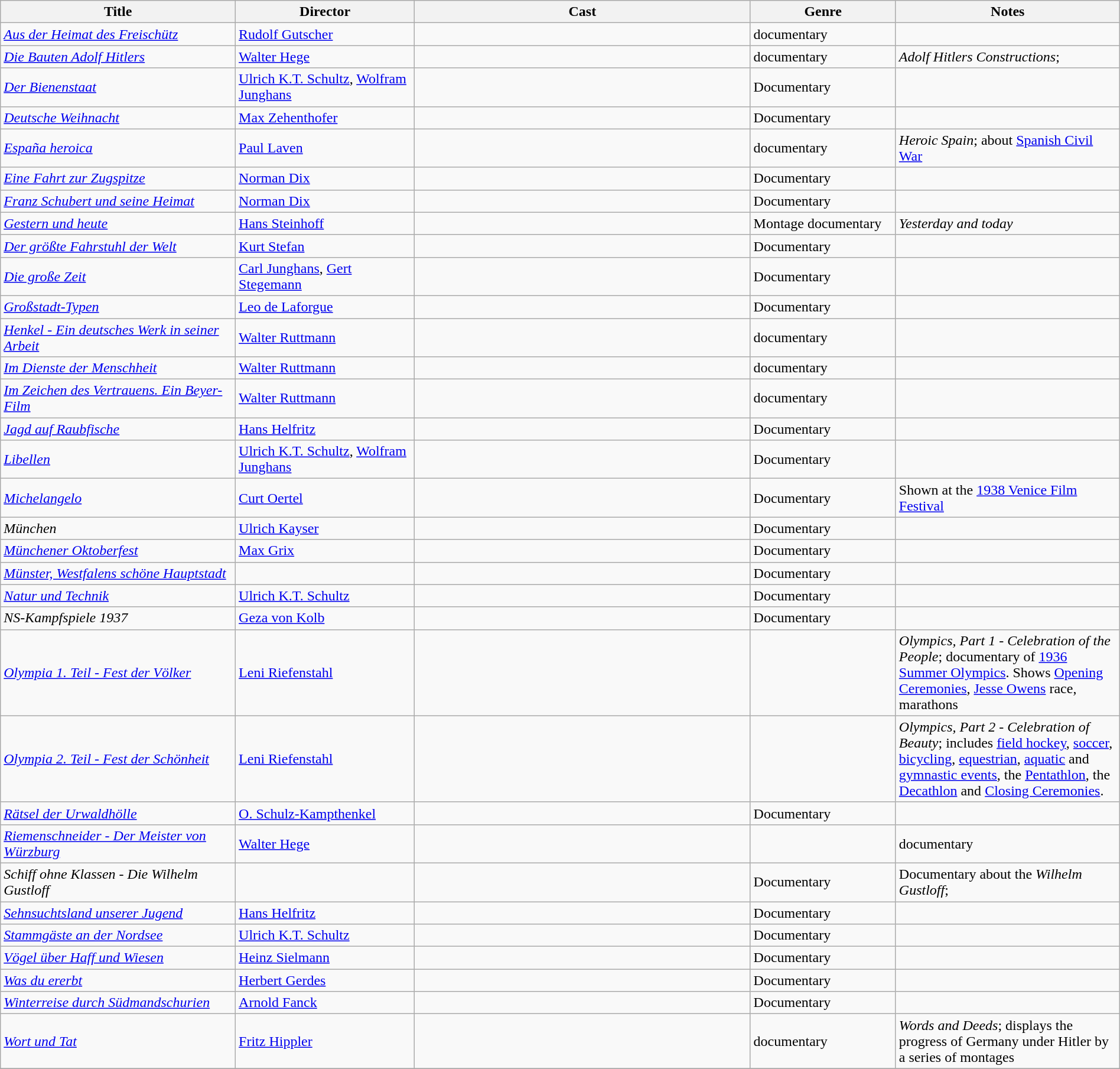<table class="wikitable" style="width:100%;">
<tr>
<th style="width:21%;">Title</th>
<th style="width:16%;">Director</th>
<th style="width:30%;">Cast</th>
<th style="width:13%;">Genre</th>
<th style="width:20%;">Notes</th>
</tr>
<tr>
<td><em><a href='#'>Aus der Heimat des Freischütz</a></em></td>
<td><a href='#'>Rudolf Gutscher</a></td>
<td></td>
<td>documentary</td>
<td></td>
</tr>
<tr>
<td><em><a href='#'>Die Bauten Adolf Hitlers</a></em></td>
<td><a href='#'>Walter Hege</a></td>
<td></td>
<td>documentary</td>
<td><em>Adolf Hitlers Constructions</em>;</td>
</tr>
<tr>
<td><em><a href='#'>Der Bienenstaat </a></em></td>
<td><a href='#'>Ulrich K.T. Schultz</a>, <a href='#'>Wolfram Junghans</a></td>
<td></td>
<td>Documentary</td>
<td></td>
</tr>
<tr>
<td><em><a href='#'>Deutsche Weihnacht</a></em></td>
<td><a href='#'>Max Zehenthofer</a></td>
<td></td>
<td>Documentary</td>
<td></td>
</tr>
<tr>
<td><em><a href='#'>España heroica</a></em></td>
<td><a href='#'>Paul Laven</a></td>
<td></td>
<td>documentary</td>
<td><em>Heroic Spain</em>; about <a href='#'>Spanish Civil War</a></td>
</tr>
<tr>
<td><em><a href='#'>Eine Fahrt zur Zugspitze</a></em></td>
<td><a href='#'>Norman Dix</a></td>
<td></td>
<td>Documentary</td>
<td></td>
</tr>
<tr>
<td><em><a href='#'>Franz Schubert und seine Heimat </a></em></td>
<td><a href='#'>Norman Dix</a></td>
<td></td>
<td>Documentary</td>
<td></td>
</tr>
<tr>
<td><em><a href='#'>Gestern und heute</a></em></td>
<td><a href='#'>Hans Steinhoff</a></td>
<td></td>
<td>Montage documentary</td>
<td><em>Yesterday and today</em></td>
</tr>
<tr>
<td><em><a href='#'>Der größte Fahrstuhl der Welt</a></em></td>
<td><a href='#'>Kurt Stefan</a></td>
<td></td>
<td>Documentary</td>
<td></td>
</tr>
<tr>
<td><em><a href='#'>Die große Zeit</a></em></td>
<td><a href='#'>Carl Junghans</a>, <a href='#'>Gert Stegemann</a></td>
<td></td>
<td>Documentary</td>
<td></td>
</tr>
<tr>
<td><em><a href='#'>Großstadt-Typen </a></em></td>
<td><a href='#'>Leo de Laforgue</a></td>
<td></td>
<td>Documentary</td>
<td></td>
</tr>
<tr>
<td><em><a href='#'>Henkel - Ein deutsches Werk in seiner Arbeit</a></em></td>
<td><a href='#'>Walter Ruttmann</a></td>
<td></td>
<td>documentary</td>
<td></td>
</tr>
<tr>
<td><em><a href='#'>Im Dienste der Menschheit</a></em></td>
<td><a href='#'>Walter Ruttmann</a></td>
<td></td>
<td>documentary</td>
<td></td>
</tr>
<tr>
<td><em><a href='#'>Im Zeichen des Vertrauens. Ein Beyer-Film</a></em></td>
<td><a href='#'>Walter Ruttmann</a></td>
<td></td>
<td>documentary</td>
<td></td>
</tr>
<tr>
<td><em><a href='#'>Jagd auf Raubfische</a></em></td>
<td><a href='#'>Hans Helfritz</a></td>
<td></td>
<td>Documentary</td>
<td></td>
</tr>
<tr>
<td><em><a href='#'>Libellen</a></em></td>
<td><a href='#'>Ulrich K.T. Schultz</a>, <a href='#'>Wolfram Junghans</a></td>
<td></td>
<td>Documentary</td>
<td></td>
</tr>
<tr>
<td><em> <a href='#'>Michelangelo</a></em></td>
<td><a href='#'>Curt Oertel</a></td>
<td></td>
<td>Documentary</td>
<td>Shown at the <a href='#'>1938 Venice Film Festival</a></td>
</tr>
<tr>
<td><em>München</em></td>
<td><a href='#'>Ulrich Kayser</a></td>
<td></td>
<td>Documentary</td>
<td></td>
</tr>
<tr>
<td><em><a href='#'>Münchener Oktoberfest</a></em></td>
<td><a href='#'>Max Grix</a></td>
<td></td>
<td>Documentary</td>
<td></td>
</tr>
<tr>
<td><em><a href='#'>Münster, Westfalens schöne Hauptstadt</a></em></td>
<td></td>
<td></td>
<td>Documentary</td>
<td></td>
</tr>
<tr>
<td><em><a href='#'>Natur und Technik</a></em></td>
<td><a href='#'>Ulrich K.T. Schultz</a></td>
<td></td>
<td>Documentary</td>
<td></td>
</tr>
<tr>
<td><em>NS-Kampfspiele 1937</em></td>
<td><a href='#'>Geza von Kolb</a></td>
<td></td>
<td>Documentary</td>
<td></td>
</tr>
<tr>
<td><em><a href='#'>Olympia 1. Teil - Fest der Völker</a></em></td>
<td><a href='#'>Leni Riefenstahl</a></td>
<td></td>
<td></td>
<td><em>Olympics, Part 1 - Celebration of the People</em>; documentary of <a href='#'>1936 Summer Olympics</a>. Shows <a href='#'>Opening Ceremonies</a>, <a href='#'>Jesse Owens</a> race, marathons</td>
</tr>
<tr>
<td><em><a href='#'>Olympia 2. Teil - Fest der Schönheit</a></em></td>
<td><a href='#'>Leni Riefenstahl</a></td>
<td></td>
<td></td>
<td><em>Olympics, Part 2 - Celebration of Beauty</em>; includes <a href='#'>field hockey</a>, <a href='#'>soccer</a>, <a href='#'>bicycling</a>, <a href='#'>equestrian</a>, <a href='#'>aquatic</a> and <a href='#'>gymnastic events</a>, the <a href='#'>Pentathlon</a>, the <a href='#'>Decathlon</a> and <a href='#'>Closing Ceremonies</a>.</td>
</tr>
<tr>
<td><em><a href='#'>Rätsel der Urwaldhölle</a></em></td>
<td><a href='#'>O. Schulz-Kampthenkel</a></td>
<td></td>
<td>Documentary</td>
<td></td>
</tr>
<tr>
<td><em><a href='#'>Riemenschneider - Der Meister von Würzburg</a></em></td>
<td><a href='#'>Walter Hege</a></td>
<td></td>
<td></td>
<td>documentary</td>
</tr>
<tr>
<td><em>Schiff ohne Klassen - Die Wilhelm Gustloff</em></td>
<td></td>
<td></td>
<td>Documentary</td>
<td>Documentary about the <em>Wilhelm Gustloff</em>;</td>
</tr>
<tr>
<td><em><a href='#'>Sehnsuchtsland unserer Jugend</a></em></td>
<td><a href='#'>Hans Helfritz</a></td>
<td></td>
<td>Documentary</td>
<td></td>
</tr>
<tr>
<td><em><a href='#'>Stammgäste an der Nordsee</a></em></td>
<td><a href='#'>Ulrich K.T. Schultz</a></td>
<td></td>
<td>Documentary</td>
<td></td>
</tr>
<tr>
<td><em><a href='#'>Vögel über Haff und Wiesen</a></em></td>
<td><a href='#'>Heinz Sielmann</a></td>
<td></td>
<td>Documentary</td>
<td></td>
</tr>
<tr>
<td><em><a href='#'>Was du ererbt</a></em></td>
<td><a href='#'>Herbert Gerdes</a></td>
<td></td>
<td>Documentary</td>
<td></td>
</tr>
<tr>
<td><em><a href='#'>Winterreise durch Südmandschurien</a></em></td>
<td><a href='#'>Arnold Fanck</a></td>
<td></td>
<td>Documentary</td>
<td></td>
</tr>
<tr>
<td><em><a href='#'>Wort und Tat</a></em></td>
<td><a href='#'>Fritz Hippler</a></td>
<td></td>
<td>documentary</td>
<td><em>Words and Deeds</em>; displays the progress of Germany under Hitler by a series of montages</td>
</tr>
<tr>
</tr>
</table>
